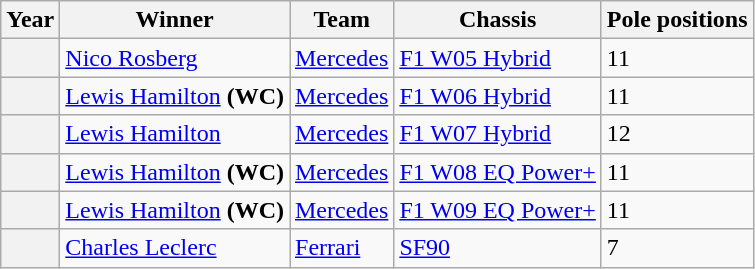<table class="wikitable sortable">
<tr>
<th>Year</th>
<th class="unsortable">Winner</th>
<th class="unsortable">Team</th>
<th class="unsortable">Chassis</th>
<th>Pole positions</th>
</tr>
<tr>
<th></th>
<td> <a href='#'>Nico Rosberg</a></td>
<td> <a href='#'>Mercedes</a></td>
<td><a href='#'>F1 W05 Hybrid</a></td>
<td>11</td>
</tr>
<tr>
<th></th>
<td> <a href='#'>Lewis Hamilton</a> <strong>(WC)</strong></td>
<td> <a href='#'>Mercedes</a></td>
<td><a href='#'>F1 W06 Hybrid</a></td>
<td>11</td>
</tr>
<tr>
<th></th>
<td> <a href='#'>Lewis Hamilton</a></td>
<td> <a href='#'>Mercedes</a></td>
<td><a href='#'>F1 W07 Hybrid</a></td>
<td>12</td>
</tr>
<tr>
<th></th>
<td> <a href='#'>Lewis Hamilton</a> <strong>(WC)</strong></td>
<td> <a href='#'>Mercedes</a></td>
<td><a href='#'>F1 W08 EQ Power+</a></td>
<td>11</td>
</tr>
<tr>
<th></th>
<td> <a href='#'>Lewis Hamilton</a> <strong>(WC)</strong></td>
<td> <a href='#'>Mercedes</a></td>
<td><a href='#'>F1 W09 EQ Power+</a></td>
<td>11</td>
</tr>
<tr>
<th></th>
<td> <a href='#'>Charles Leclerc</a></td>
<td> <a href='#'>Ferrari</a></td>
<td><a href='#'>SF90</a></td>
<td>7</td>
</tr>
</table>
